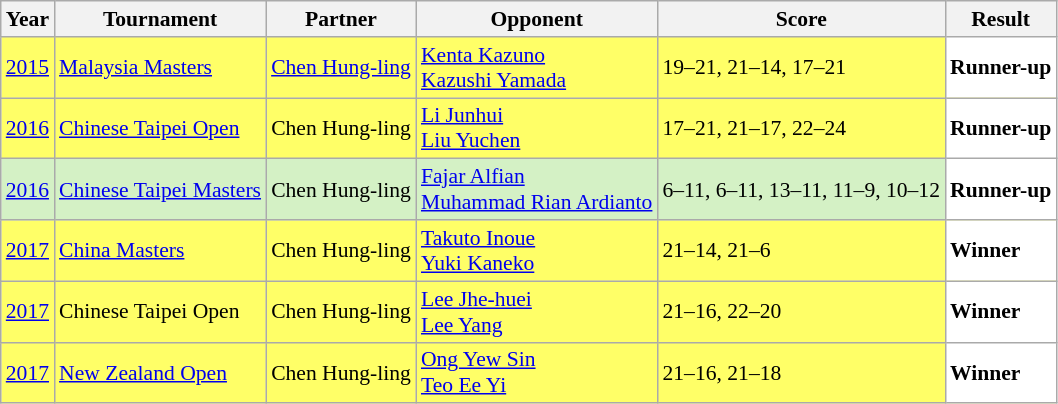<table class="sortable wikitable" style="font-size: 90%;">
<tr>
<th>Year</th>
<th>Tournament</th>
<th>Partner</th>
<th>Opponent</th>
<th>Score</th>
<th>Result</th>
</tr>
<tr style="background:#FFFF67">
<td align="center"><a href='#'>2015</a></td>
<td align="left"><a href='#'>Malaysia Masters</a></td>
<td align="left"> <a href='#'>Chen Hung-ling</a></td>
<td align="left"> <a href='#'>Kenta Kazuno</a><br> <a href='#'>Kazushi Yamada</a></td>
<td align="left">19–21, 21–14, 17–21</td>
<td style="text-align:left; background:white"> <strong>Runner-up</strong></td>
</tr>
<tr style="background:#FFFF67">
<td align="center"><a href='#'>2016</a></td>
<td align="left"><a href='#'>Chinese Taipei Open</a></td>
<td align="left"> Chen Hung-ling</td>
<td align="left"> <a href='#'>Li Junhui</a><br> <a href='#'>Liu Yuchen</a></td>
<td align="left">17–21, 21–17, 22–24</td>
<td style="text-align:left; background:white"> <strong>Runner-up</strong></td>
</tr>
<tr style="background:#D4F1C5">
<td align="center"><a href='#'>2016</a></td>
<td align="left"><a href='#'>Chinese Taipei Masters</a></td>
<td align="left"> Chen Hung-ling</td>
<td align="left"> <a href='#'>Fajar Alfian</a><br> <a href='#'>Muhammad Rian Ardianto</a></td>
<td align="left">6–11, 6–11, 13–11, 11–9, 10–12</td>
<td style="text-align:left; background:white"> <strong>Runner-up</strong></td>
</tr>
<tr style="background:#FFFF67">
<td align="center"><a href='#'>2017</a></td>
<td align="left"><a href='#'>China Masters</a></td>
<td align="left"> Chen Hung-ling</td>
<td align="left"> <a href='#'>Takuto Inoue</a><br> <a href='#'>Yuki Kaneko</a></td>
<td align="left">21–14, 21–6</td>
<td style="text-align:left; background:white"> <strong>Winner</strong></td>
</tr>
<tr style="background:#FFFF67">
<td align="center"><a href='#'>2017</a></td>
<td align="left">Chinese Taipei Open</td>
<td align="left"> Chen Hung-ling</td>
<td align="left"> <a href='#'>Lee Jhe-huei</a><br> <a href='#'>Lee Yang</a></td>
<td align="left">21–16, 22–20</td>
<td style="text-align:left; background:white"> <strong>Winner</strong></td>
</tr>
<tr style="background:#FFFF67">
<td align="center"><a href='#'>2017</a></td>
<td align="left"><a href='#'>New Zealand Open</a></td>
<td align="left"> Chen Hung-ling</td>
<td align="left"> <a href='#'>Ong Yew Sin</a><br> <a href='#'>Teo Ee Yi</a></td>
<td align="left">21–16, 21–18</td>
<td style="text-align:left; background:white"> <strong>Winner</strong></td>
</tr>
</table>
